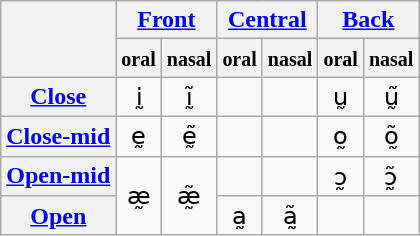<table class="wikitable" style="text-align:center">
<tr>
<th rowspan="2"></th>
<th colspan="2"><a href='#'>Front</a></th>
<th colspan="2"><a href='#'>Central</a></th>
<th colspan="2"><a href='#'>Back</a></th>
</tr>
<tr>
<th><small>oral</small></th>
<th><small>nasal</small></th>
<th><small>oral</small></th>
<th><small>nasal</small></th>
<th><small>oral</small></th>
<th><small>nasal</small></th>
</tr>
<tr>
<th><a href='#'>Close</a></th>
<td>ḭ</td>
<td>ḭ̃</td>
<td></td>
<td></td>
<td>ṵ</td>
<td>ṵ̃</td>
</tr>
<tr>
<th><a href='#'>Close-mid</a></th>
<td>ḛ</td>
<td>ḛ̃</td>
<td></td>
<td></td>
<td>o̰</td>
<td>õ̰</td>
</tr>
<tr>
<th><a href='#'>Open-mid</a></th>
<td rowspan="2">æ̰</td>
<td rowspan="2">æ̰̃</td>
<td></td>
<td></td>
<td>ɔ̰</td>
<td>ɔ̰̃</td>
</tr>
<tr>
<th><a href='#'>Open</a></th>
<td>a̰</td>
<td>ã̰</td>
<td></td>
<td></td>
</tr>
</table>
